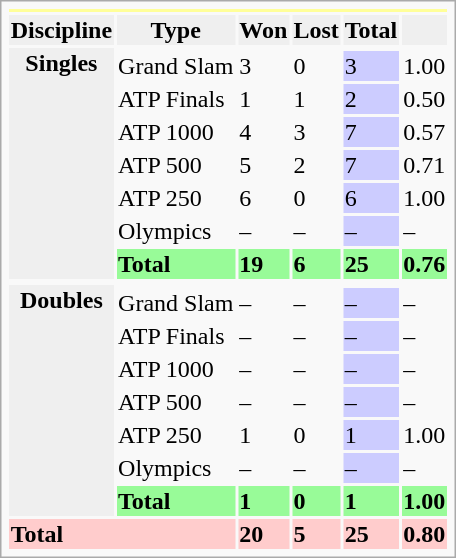<table class="infobox vcard vevent nowrap">
<tr bgcolor=FFFF99>
<th colspan=6></th>
</tr>
<tr style=background:#efefef;font-weight:bold>
<th>Discipline</th>
<th>Type</th>
<th>Won</th>
<th>Lost</th>
<th>Total</th>
<th></th>
</tr>
<tr bgcolor=efefef>
<th rowspan="8">Singles</th>
</tr>
<tr>
<td>Grand Slam</td>
<td>3</td>
<td>0</td>
<td style="background:#ccf;">3</td>
<td>1.00</td>
</tr>
<tr>
<td>ATP Finals</td>
<td>1</td>
<td>1</td>
<td style="background:#ccf;">2</td>
<td>0.50</td>
</tr>
<tr>
<td>ATP 1000</td>
<td>4</td>
<td>3</td>
<td style="background:#ccf;">7</td>
<td>0.57</td>
</tr>
<tr>
<td>ATP 500</td>
<td>5</td>
<td>2</td>
<td style="background:#ccf;">7</td>
<td>0.71</td>
</tr>
<tr>
<td>ATP 250</td>
<td>6</td>
<td>0</td>
<td style="background:#ccf;">6</td>
<td>1.00</td>
</tr>
<tr>
<td>Olympics</td>
<td>–</td>
<td>–</td>
<td style="background:#ccf;">–</td>
<td>–</td>
</tr>
<tr style=background:#98FB98;font-weight:bold>
<td>Total</td>
<td>19</td>
<td>6</td>
<td>25</td>
<td>0.76</td>
</tr>
<tr>
</tr>
<tr bgcolor=efefef>
<th rowspan="8">Doubles</th>
</tr>
<tr>
<td>Grand Slam</td>
<td>–</td>
<td>–</td>
<td style="background:#ccf;">–</td>
<td>–</td>
</tr>
<tr>
<td>ATP Finals</td>
<td>–</td>
<td>–</td>
<td style="background:#ccf;">–</td>
<td>–</td>
</tr>
<tr>
<td>ATP 1000</td>
<td>–</td>
<td>–</td>
<td style="background:#ccf;">–</td>
<td>–</td>
</tr>
<tr>
<td>ATP 500</td>
<td>–</td>
<td>–</td>
<td style="background:#ccf;">–</td>
<td>–</td>
</tr>
<tr>
<td>ATP 250</td>
<td>1</td>
<td>0</td>
<td style="background:#ccf;">1</td>
<td>1.00</td>
</tr>
<tr>
<td>Olympics</td>
<td>–</td>
<td>–</td>
<td style="background:#ccf;">–</td>
<td>–</td>
</tr>
<tr style=background:#98FB98;font-weight:bold>
<td>Total</td>
<td>1</td>
<td>0</td>
<td>1</td>
<td>1.00</td>
</tr>
<tr style=background:#fcc;font-weight:bold>
<td colspan="2">Total</td>
<td>20</td>
<td>5</td>
<td>25</td>
<td>0.80</td>
</tr>
</table>
